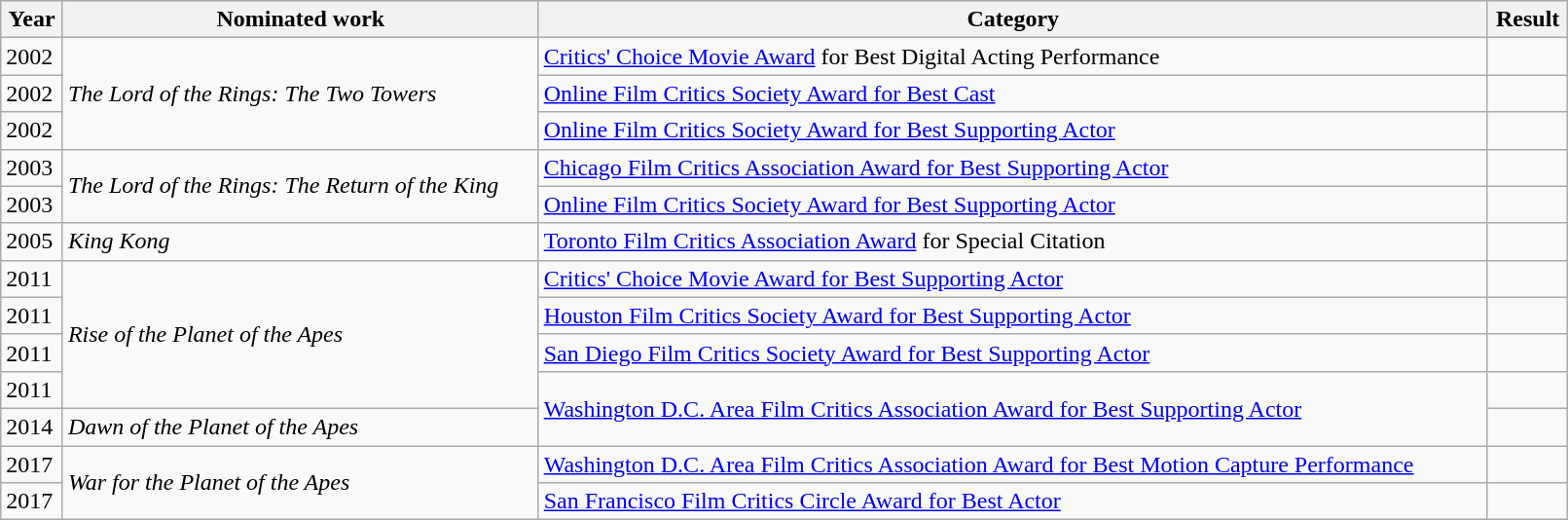<table width="85%" class="wikitable">
<tr>
<th>Year</th>
<th>Nominated work</th>
<th>Category</th>
<th>Result</th>
</tr>
<tr>
<td>2002</td>
<td rowspan="3"><em>The Lord of the Rings: The Two Towers</em></td>
<td><a href='#'>Critics' Choice Movie Award</a> for Best Digital Acting Performance</td>
<td></td>
</tr>
<tr>
<td>2002</td>
<td><a href='#'>Online Film Critics Society Award for Best Cast</a></td>
<td></td>
</tr>
<tr>
<td>2002</td>
<td><a href='#'>Online Film Critics Society Award for Best Supporting Actor</a></td>
<td></td>
</tr>
<tr>
<td>2003</td>
<td rowspan="2"><em>The Lord of the Rings: The Return of the King</em></td>
<td><a href='#'>Chicago Film Critics Association Award for Best Supporting Actor</a></td>
<td></td>
</tr>
<tr>
<td>2003</td>
<td><a href='#'>Online Film Critics Society Award for Best Supporting Actor</a></td>
<td></td>
</tr>
<tr>
<td>2005</td>
<td><em>King Kong</em></td>
<td><a href='#'>Toronto Film Critics Association Award</a> for Special Citation <br> </td>
<td></td>
</tr>
<tr>
<td>2011</td>
<td rowspan="4"><em>Rise of the Planet of the Apes</em></td>
<td><a href='#'>Critics' Choice Movie Award for Best Supporting Actor</a></td>
<td></td>
</tr>
<tr>
<td>2011</td>
<td><a href='#'>Houston Film Critics Society Award for Best Supporting Actor</a></td>
<td></td>
</tr>
<tr>
<td>2011</td>
<td><a href='#'>San Diego Film Critics Society Award for Best Supporting Actor</a></td>
<td></td>
</tr>
<tr>
<td>2011</td>
<td rowspan="2"><a href='#'>Washington D.C. Area Film Critics Association Award for Best Supporting Actor</a></td>
<td></td>
</tr>
<tr>
<td>2014</td>
<td><em>Dawn of the Planet of the Apes</em></td>
<td></td>
</tr>
<tr>
<td>2017</td>
<td rowspan="2"><em>War for the Planet of the Apes</em></td>
<td><a href='#'>Washington D.C. Area Film Critics Association Award for Best Motion Capture Performance</a></td>
<td></td>
</tr>
<tr>
<td>2017</td>
<td><a href='#'>San Francisco Film Critics Circle Award for Best Actor</a></td>
<td></td>
</tr>
</table>
